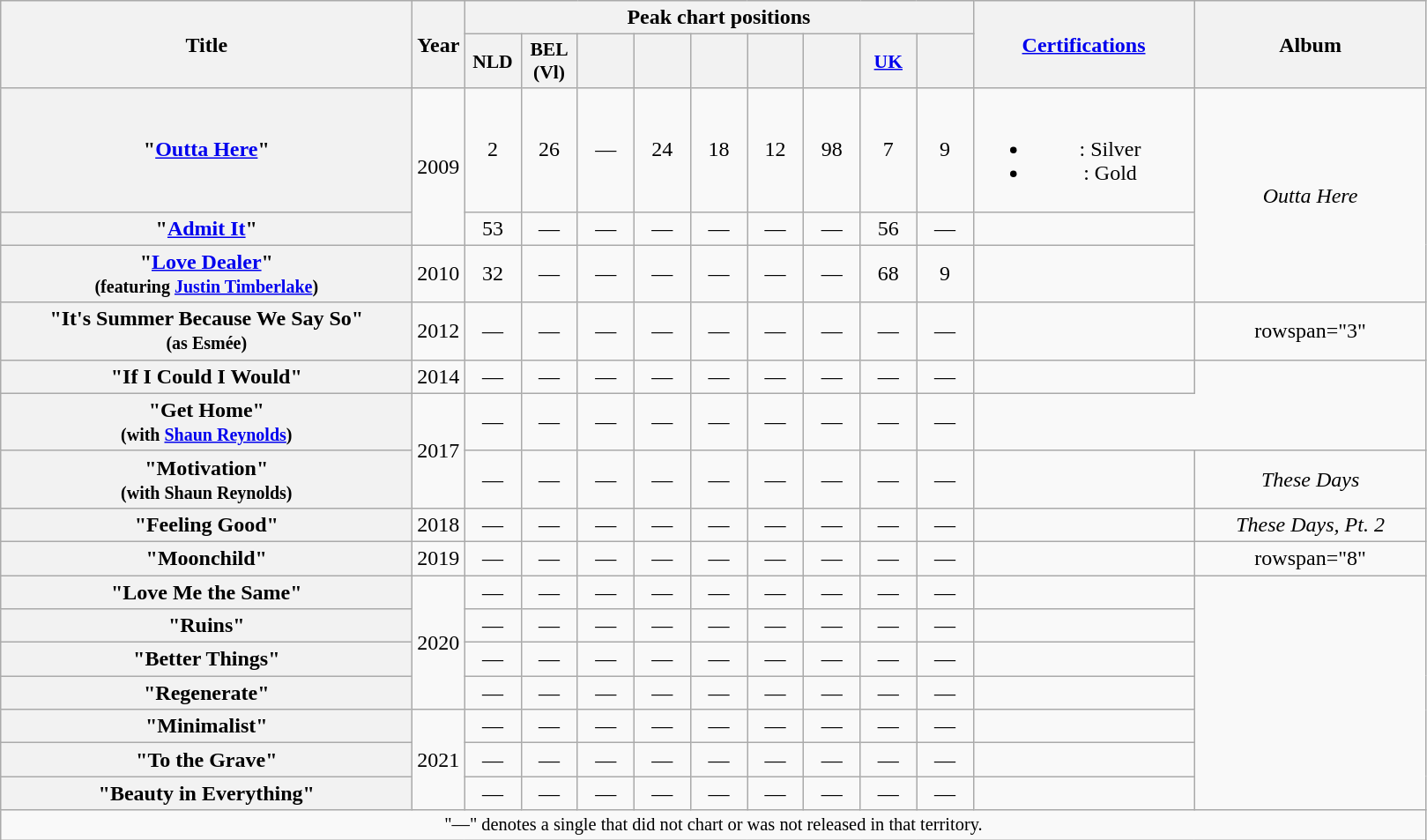<table class="wikitable plainrowheaders" style="text-align:center;">
<tr>
<th scope="col" rowspan="2" style="width:19em;">Title</th>
<th scope="col" rowspan="2" style="width:1em;">Year</th>
<th scope="colgroup" colspan="9">Peak chart positions</th>
<th scope="col" rowspan="2" style="width:10em;"><a href='#'>Certifications</a></th>
<th scope="col" rowspan="2" style="width:10.5em;">Album</th>
</tr>
<tr>
<th scope="col" style="width:2.5em;font-size:90%;">NLD<br></th>
<th scope="col" style="width:2.5em;font-size:90%;">BEL<br>(Vl)<br></th>
<th scope="col" style="width:2.5em;font-size:90%;"><a href='#'></a><br></th>
<th scope="col" style="width:2.5em;font-size:90%;"><a href='#'></a><br></th>
<th scope="col" style="width:2.5em;font-size:90%;"><a href='#'></a><br></th>
<th scope="col" style="width:2.5em;font-size:90%;"><a href='#'></a><br></th>
<th scope="col" style="width:2.5em;font-size:90%;"><a href='#'></a><br></th>
<th scope="col" style="width:2.5em;font-size:90%;"><a href='#'>UK</a><br></th>
<th scope="col" style="width:2.5em;font-size:90%;"><a href='#'></a><br></th>
</tr>
<tr>
<th scope="row">"<a href='#'>Outta Here</a>"</th>
<td rowspan="2">2009</td>
<td>2</td>
<td>26</td>
<td>—</td>
<td>24</td>
<td>18</td>
<td>12</td>
<td>98</td>
<td>7</td>
<td>9</td>
<td><br><ul><li><a href='#'></a>: Silver</li><li><a href='#'></a>: Gold</li></ul></td>
<td rowspan="3"><em>Outta Here</em></td>
</tr>
<tr>
<th scope="row">"<a href='#'>Admit It</a>"</th>
<td>53</td>
<td>—</td>
<td>—</td>
<td>—</td>
<td>—</td>
<td>—</td>
<td>—</td>
<td>56</td>
<td>—</td>
<td></td>
</tr>
<tr>
<th scope="row">"<a href='#'>Love Dealer</a>"<br><small>(featuring <a href='#'>Justin Timberlake</a>)</small></th>
<td>2010</td>
<td>32</td>
<td>—</td>
<td>—</td>
<td>—</td>
<td>—</td>
<td>—</td>
<td>—</td>
<td>68</td>
<td>9</td>
<td></td>
</tr>
<tr>
<th scope="row">"It's Summer Because We Say So"<br><small>(as Esmée)</small></th>
<td>2012</td>
<td>—</td>
<td>—</td>
<td>—</td>
<td>—</td>
<td>—</td>
<td>—</td>
<td>—</td>
<td>—</td>
<td>—</td>
<td></td>
<td>rowspan="3" </td>
</tr>
<tr>
<th scope="row">"If I Could I Would"</th>
<td>2014</td>
<td>—</td>
<td>—</td>
<td>—</td>
<td>—</td>
<td>—</td>
<td>—</td>
<td>—</td>
<td>—</td>
<td>—</td>
<td></td>
</tr>
<tr>
<th scope="row">"Get Home"<br><small>(with <a href='#'>Shaun Reynolds</a>)</small></th>
<td rowspan="2">2017</td>
<td>—</td>
<td>—</td>
<td>—</td>
<td>—</td>
<td>—</td>
<td>—</td>
<td>—</td>
<td>—</td>
<td>—</td>
</tr>
<tr>
<th scope="row">"Motivation"<br><small>(with Shaun Reynolds)</small></th>
<td>—</td>
<td>—</td>
<td>—</td>
<td>—</td>
<td>—</td>
<td>—</td>
<td>—</td>
<td>—</td>
<td>—</td>
<td></td>
<td rowspan="1"><em>These Days</em></td>
</tr>
<tr>
<th scope="row">"Feeling Good"</th>
<td>2018</td>
<td>—</td>
<td>—</td>
<td>—</td>
<td>—</td>
<td>—</td>
<td>—</td>
<td>—</td>
<td>—</td>
<td>—</td>
<td></td>
<td rowspan="1"><em>These Days, Pt. 2</em></td>
</tr>
<tr>
<th scope="row">"Moonchild"</th>
<td>2019</td>
<td>—</td>
<td>—</td>
<td>—</td>
<td>—</td>
<td>—</td>
<td>—</td>
<td>—</td>
<td>—</td>
<td>—</td>
<td></td>
<td>rowspan="8" </td>
</tr>
<tr>
<th scope="row">"Love Me the Same"</th>
<td rowspan="4">2020</td>
<td>—</td>
<td>—</td>
<td>—</td>
<td>—</td>
<td>—</td>
<td>—</td>
<td>—</td>
<td>—</td>
<td>—</td>
<td></td>
</tr>
<tr>
<th scope="row">"Ruins"</th>
<td>—</td>
<td>—</td>
<td>—</td>
<td>—</td>
<td>—</td>
<td>—</td>
<td>—</td>
<td>—</td>
<td>—</td>
<td></td>
</tr>
<tr>
<th scope="row">"Better Things"</th>
<td>—</td>
<td>—</td>
<td>—</td>
<td>—</td>
<td>—</td>
<td>—</td>
<td>—</td>
<td>—</td>
<td>—</td>
<td></td>
</tr>
<tr>
<th scope="row">"Regenerate"</th>
<td>—</td>
<td>—</td>
<td>—</td>
<td>—</td>
<td>—</td>
<td>—</td>
<td>—</td>
<td>—</td>
<td>—</td>
<td></td>
</tr>
<tr>
<th scope="row">"Minimalist"</th>
<td rowspan="3">2021</td>
<td>—</td>
<td>—</td>
<td>—</td>
<td>—</td>
<td>—</td>
<td>—</td>
<td>—</td>
<td>—</td>
<td>—</td>
<td></td>
</tr>
<tr>
<th scope="row">"To the Grave"</th>
<td>—</td>
<td>—</td>
<td>—</td>
<td>—</td>
<td>—</td>
<td>—</td>
<td>—</td>
<td>—</td>
<td>—</td>
<td></td>
</tr>
<tr>
<th scope="row">"Beauty in Everything"</th>
<td>—</td>
<td>—</td>
<td>—</td>
<td>—</td>
<td>—</td>
<td>—</td>
<td>—</td>
<td>—</td>
<td>—</td>
<td></td>
</tr>
<tr>
<td colspan="17" style="font-size:85%">"—" denotes a single that did not chart or was not released in that territory.</td>
</tr>
</table>
